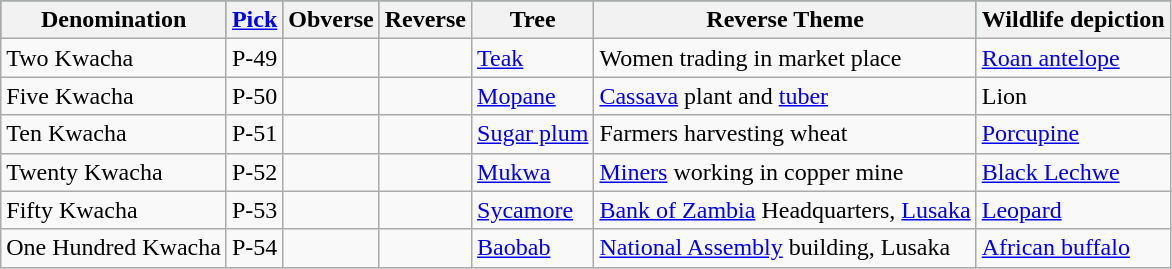<table class="wikitable">
<tr style="background:#2E8B57;">
<th>Denomination</th>
<th><a href='#'>Pick</a></th>
<th>Obverse</th>
<th>Reverse</th>
<th>Tree</th>
<th>Reverse Theme</th>
<th>Wildlife depiction</th>
</tr>
<tr>
<td>Two Kwacha</td>
<td>P-49</td>
<td></td>
<td></td>
<td><a href='#'>Teak</a></td>
<td>Women trading in market place</td>
<td><a href='#'>Roan antelope</a></td>
</tr>
<tr>
<td>Five Kwacha</td>
<td>P-50</td>
<td></td>
<td></td>
<td><a href='#'>Mopane</a></td>
<td><a href='#'>Cassava</a> plant and <a href='#'>tuber</a></td>
<td>Lion</td>
</tr>
<tr>
<td>Ten Kwacha</td>
<td>P-51</td>
<td></td>
<td></td>
<td><a href='#'>Sugar plum</a></td>
<td>Farmers harvesting wheat</td>
<td><a href='#'>Porcupine</a></td>
</tr>
<tr>
<td>Twenty Kwacha</td>
<td>P-52</td>
<td></td>
<td></td>
<td><a href='#'>Mukwa</a></td>
<td><a href='#'>Miners</a> working in copper mine</td>
<td><a href='#'>Black Lechwe</a></td>
</tr>
<tr>
<td>Fifty Kwacha</td>
<td>P-53</td>
<td></td>
<td></td>
<td><a href='#'>Sycamore</a></td>
<td><a href='#'>Bank of Zambia</a> Headquarters, <a href='#'>Lusaka</a></td>
<td><a href='#'>Leopard</a></td>
</tr>
<tr>
<td>One Hundred Kwacha</td>
<td>P-54</td>
<td></td>
<td></td>
<td><a href='#'>Baobab</a></td>
<td><a href='#'>National Assembly</a> building, Lusaka</td>
<td><a href='#'>African buffalo</a></td>
</tr>
</table>
